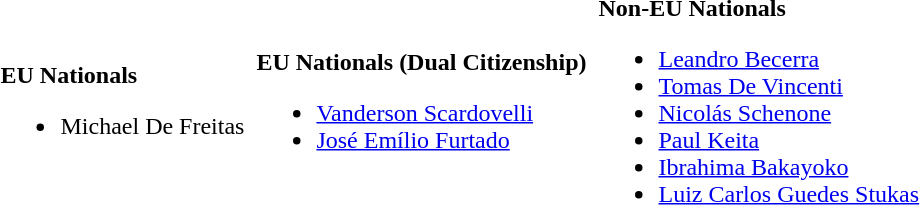<table>
<tr>
<td><strong>EU Nationals</strong><br><ul><li> Michael De Freitas</li></ul></td>
<td></td>
<td><strong>EU Nationals (Dual Citizenship)</strong><br><ul><li>   <a href='#'>Vanderson Scardovelli</a></li><li>   <a href='#'>José Emílio Furtado</a></li></ul></td>
<td></td>
<td><strong>Non-EU Nationals</strong><br><ul><li> <a href='#'>Leandro Becerra</a></li><li> <a href='#'>Tomas De Vincenti</a></li><li> <a href='#'>Nicolás Schenone</a></li><li> <a href='#'>Paul Keita</a></li><li> <a href='#'>Ibrahima Bakayoko</a></li><li> <a href='#'>Luiz Carlos Guedes Stukas</a></li></ul></td>
<td></td>
</tr>
</table>
